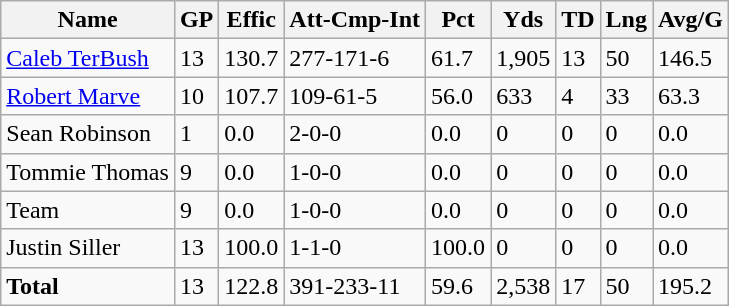<table class="wikitable" style="white-space:nowrap;">
<tr>
<th>Name</th>
<th>GP</th>
<th>Effic</th>
<th>Att-Cmp-Int</th>
<th>Pct</th>
<th>Yds</th>
<th>TD</th>
<th>Lng</th>
<th>Avg/G</th>
</tr>
<tr>
<td><a href='#'>Caleb TerBush</a></td>
<td>13</td>
<td>130.7</td>
<td>277-171-6</td>
<td>61.7</td>
<td>1,905</td>
<td>13</td>
<td>50</td>
<td>146.5</td>
</tr>
<tr>
<td><a href='#'>Robert Marve</a></td>
<td>10</td>
<td>107.7</td>
<td>109-61-5</td>
<td>56.0</td>
<td>633</td>
<td>4</td>
<td>33</td>
<td>63.3</td>
</tr>
<tr>
<td>Sean Robinson</td>
<td>1</td>
<td>0.0</td>
<td>2-0-0</td>
<td>0.0</td>
<td>0</td>
<td>0</td>
<td>0</td>
<td>0.0</td>
</tr>
<tr>
<td>Tommie Thomas</td>
<td>9</td>
<td>0.0</td>
<td>1-0-0</td>
<td>0.0</td>
<td>0</td>
<td>0</td>
<td>0</td>
<td>0.0</td>
</tr>
<tr>
<td>Team</td>
<td>9</td>
<td>0.0</td>
<td>1-0-0</td>
<td>0.0</td>
<td>0</td>
<td>0</td>
<td>0</td>
<td>0.0</td>
</tr>
<tr>
<td>Justin Siller</td>
<td>13</td>
<td>100.0</td>
<td>1-1-0</td>
<td>100.0</td>
<td>0</td>
<td>0</td>
<td>0</td>
<td>0.0</td>
</tr>
<tr>
<td><strong>Total</strong></td>
<td>13</td>
<td>122.8</td>
<td>391-233-11</td>
<td>59.6</td>
<td>2,538</td>
<td>17</td>
<td>50</td>
<td>195.2</td>
</tr>
</table>
